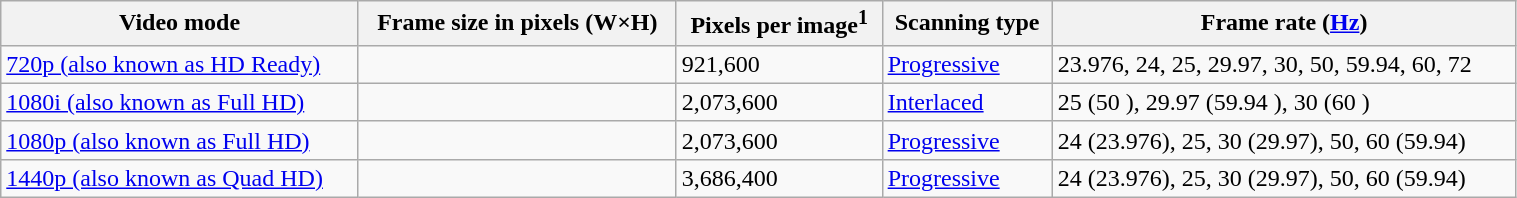<table class="wikitable" style="width: 80%;">
<tr align=left>
<th>Video mode</th>
<th>Frame size in pixels (W×H)</th>
<th>Pixels per image<sup>1</sup></th>
<th>Scanning type</th>
<th>Frame rate (<a href='#'>Hz</a>)</th>
</tr>
<tr>
<td><a href='#'>720p (also known as HD Ready)</a></td>
<td></td>
<td>921,600</td>
<td><a href='#'>Progressive</a></td>
<td>23.976, 24, 25, 29.97, 30, 50, 59.94, 60, 72</td>
</tr>
<tr>
<td><a href='#'>1080i (also known as Full HD)</a></td>
<td></td>
<td>2,073,600</td>
<td><a href='#'>Interlaced</a></td>
<td>25 (50 ), 29.97 (59.94 ), 30 (60 )</td>
</tr>
<tr>
<td><a href='#'>1080p (also known as Full HD)</a></td>
<td></td>
<td>2,073,600</td>
<td><a href='#'>Progressive</a></td>
<td>24 (23.976), 25, 30 (29.97), 50, 60 (59.94)</td>
</tr>
<tr>
<td><a href='#'>1440p (also known as Quad HD)</a></td>
<td></td>
<td>3,686,400</td>
<td><a href='#'>Progressive</a></td>
<td>24 (23.976), 25, 30 (29.97), 50, 60 (59.94)</td>
</tr>
</table>
